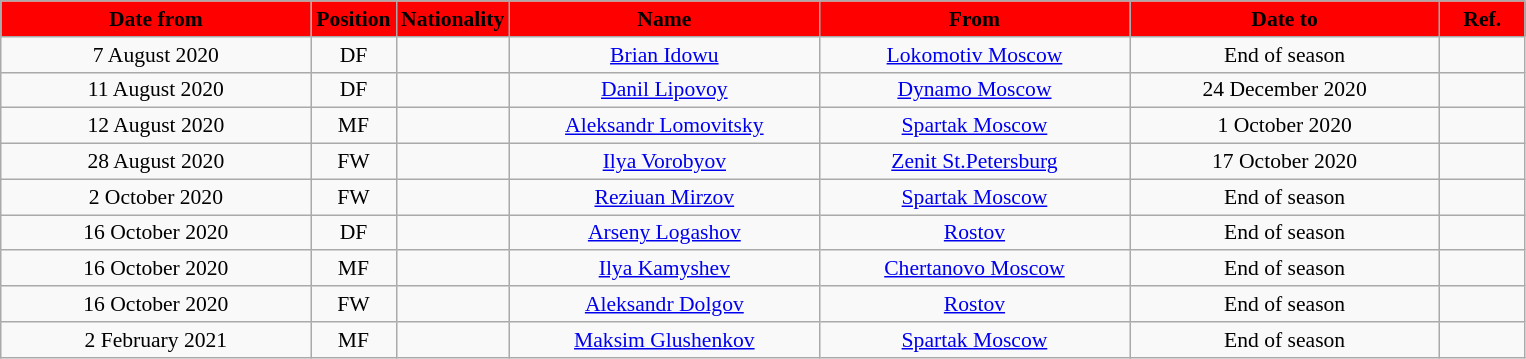<table class="wikitable" style="text-align:center; font-size:90%; ">
<tr>
<th style="background:#ff0000; color:black; width:200px;">Date from</th>
<th style="background:#ff0000; color:black; width:50px;">Position</th>
<th style="background:#ff0000; color:black; width:50px;">Nationality</th>
<th style="background:#ff0000; color:black; width:200px;">Name</th>
<th style="background:#ff0000; color:black; width:200px;">From</th>
<th style="background:#ff0000; color:black; width:200px;">Date to</th>
<th style="background:#ff0000; color:black; width:50px;">Ref.</th>
</tr>
<tr>
<td>7 August 2020</td>
<td>DF</td>
<td></td>
<td><a href='#'>Brian Idowu</a></td>
<td><a href='#'>Lokomotiv Moscow</a></td>
<td>End of season</td>
<td></td>
</tr>
<tr>
<td>11 August 2020</td>
<td>DF</td>
<td></td>
<td><a href='#'>Danil Lipovoy</a></td>
<td><a href='#'>Dynamo Moscow</a></td>
<td>24 December 2020</td>
<td></td>
</tr>
<tr>
<td>12 August 2020</td>
<td>MF</td>
<td></td>
<td><a href='#'>Aleksandr Lomovitsky</a></td>
<td><a href='#'>Spartak Moscow</a></td>
<td>1 October 2020</td>
<td></td>
</tr>
<tr>
<td>28 August 2020</td>
<td>FW</td>
<td></td>
<td><a href='#'>Ilya Vorobyov</a></td>
<td><a href='#'>Zenit St.Petersburg</a></td>
<td>17 October 2020</td>
<td></td>
</tr>
<tr>
<td>2 October 2020</td>
<td>FW</td>
<td></td>
<td><a href='#'>Reziuan Mirzov</a></td>
<td><a href='#'>Spartak Moscow</a></td>
<td>End of season</td>
<td></td>
</tr>
<tr>
<td>16 October 2020</td>
<td>DF</td>
<td></td>
<td><a href='#'>Arseny Logashov</a></td>
<td><a href='#'>Rostov</a></td>
<td>End of season</td>
<td></td>
</tr>
<tr>
<td>16 October 2020</td>
<td>MF</td>
<td></td>
<td><a href='#'>Ilya Kamyshev</a></td>
<td><a href='#'>Chertanovo Moscow</a></td>
<td>End of season</td>
<td></td>
</tr>
<tr>
<td>16 October 2020</td>
<td>FW</td>
<td></td>
<td><a href='#'>Aleksandr Dolgov</a></td>
<td><a href='#'>Rostov</a></td>
<td>End of season</td>
<td></td>
</tr>
<tr>
<td>2 February 2021</td>
<td>MF</td>
<td></td>
<td><a href='#'>Maksim Glushenkov</a></td>
<td><a href='#'>Spartak Moscow</a></td>
<td>End of season</td>
<td></td>
</tr>
</table>
